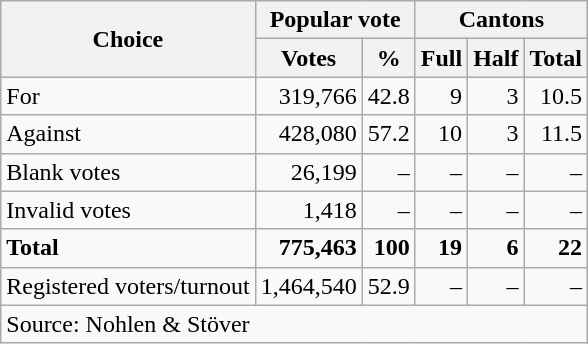<table class=wikitable style=text-align:right>
<tr>
<th rowspan=2>Choice</th>
<th colspan=2>Popular vote</th>
<th colspan=3>Cantons</th>
</tr>
<tr>
<th>Votes</th>
<th>%</th>
<th>Full</th>
<th>Half</th>
<th>Total</th>
</tr>
<tr>
<td align=left>For</td>
<td>319,766</td>
<td>42.8</td>
<td>9</td>
<td>3</td>
<td>10.5</td>
</tr>
<tr>
<td align=left>Against</td>
<td>428,080</td>
<td>57.2</td>
<td>10</td>
<td>3</td>
<td>11.5</td>
</tr>
<tr>
<td align=left>Blank votes</td>
<td>26,199</td>
<td>–</td>
<td>–</td>
<td>–</td>
<td>–</td>
</tr>
<tr>
<td align=left>Invalid votes</td>
<td>1,418</td>
<td>–</td>
<td>–</td>
<td>–</td>
<td>–</td>
</tr>
<tr>
<td align=left><strong>Total</strong></td>
<td><strong>775,463</strong></td>
<td><strong>100</strong></td>
<td><strong>19</strong></td>
<td><strong>6</strong></td>
<td><strong>22</strong></td>
</tr>
<tr>
<td align=left>Registered voters/turnout</td>
<td>1,464,540</td>
<td>52.9</td>
<td>–</td>
<td>–</td>
<td>–</td>
</tr>
<tr>
<td align=left colspan=6>Source: Nohlen & Stöver</td>
</tr>
</table>
